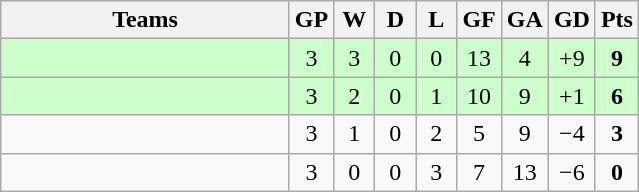<table class="wikitable">
<tr align=center bgcolor=#efefef>
<th width=185>Teams</th>
<th width=20>GP</th>
<th width=20>W</th>
<th width=20>D</th>
<th width=20>L</th>
<th width=20>GF</th>
<th width=20>GA</th>
<th width=20>GD</th>
<th width=20>Pts</th>
</tr>
<tr align=center style="background:#ccffcc;">
<td style="text-align:left;"></td>
<td>3</td>
<td>3</td>
<td>0</td>
<td>0</td>
<td>13</td>
<td>4</td>
<td>+9</td>
<td><strong>9</strong></td>
</tr>
<tr align=center style="background:#ccffcc;">
<td style="text-align:left;"></td>
<td>3</td>
<td>2</td>
<td>0</td>
<td>1</td>
<td>10</td>
<td>9</td>
<td>+1</td>
<td><strong>6</strong></td>
</tr>
<tr align=center>
<td style="text-align:left;"></td>
<td>3</td>
<td>1</td>
<td>0</td>
<td>2</td>
<td>5</td>
<td>9</td>
<td>−4</td>
<td><strong>3</strong></td>
</tr>
<tr align=center>
<td style="text-align:left;"></td>
<td>3</td>
<td>0</td>
<td>0</td>
<td>3</td>
<td>7</td>
<td>13</td>
<td>−6</td>
<td><strong>0</strong></td>
</tr>
</table>
